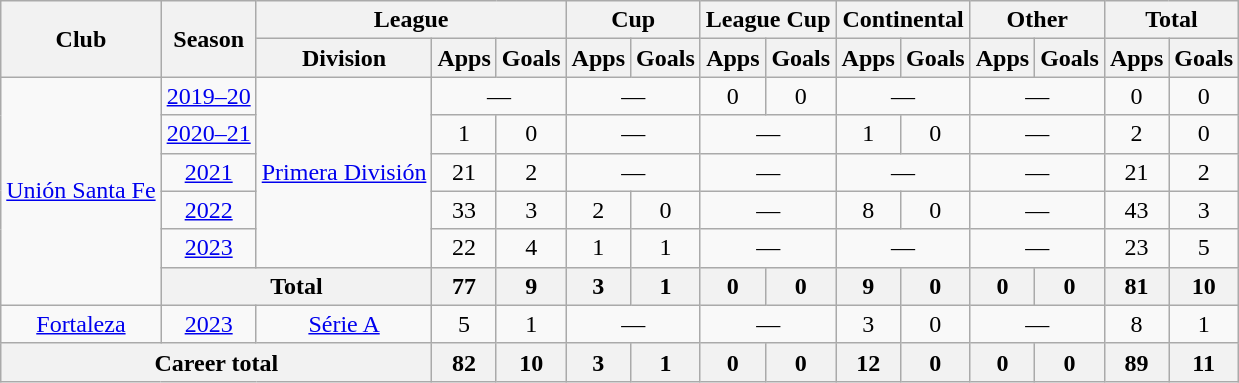<table class="wikitable" style="text-align:center">
<tr>
<th rowspan="2">Club</th>
<th rowspan="2">Season</th>
<th colspan="3">League</th>
<th colspan="2">Cup</th>
<th colspan="2">League Cup</th>
<th colspan="2">Continental</th>
<th colspan="2">Other</th>
<th colspan="2">Total</th>
</tr>
<tr>
<th>Division</th>
<th>Apps</th>
<th>Goals</th>
<th>Apps</th>
<th>Goals</th>
<th>Apps</th>
<th>Goals</th>
<th>Apps</th>
<th>Goals</th>
<th>Apps</th>
<th>Goals</th>
<th>Apps</th>
<th>Goals</th>
</tr>
<tr>
<td rowspan="6"><a href='#'>Unión Santa Fe</a></td>
<td><a href='#'>2019–20</a></td>
<td rowspan="5"><a href='#'>Primera División</a></td>
<td colspan="2">—</td>
<td colspan="2">—</td>
<td>0</td>
<td>0</td>
<td colspan="2">—</td>
<td colspan="2">—</td>
<td>0</td>
<td>0</td>
</tr>
<tr>
<td><a href='#'>2020–21</a></td>
<td>1</td>
<td>0</td>
<td colspan="2">—</td>
<td colspan="2">—</td>
<td>1</td>
<td>0</td>
<td colspan="2">—</td>
<td>2</td>
<td>0</td>
</tr>
<tr>
<td><a href='#'>2021</a></td>
<td>21</td>
<td>2</td>
<td colspan="2">—</td>
<td colspan="2">—</td>
<td colspan="2">—</td>
<td colspan="2">—</td>
<td>21</td>
<td>2</td>
</tr>
<tr>
<td><a href='#'>2022</a></td>
<td>33</td>
<td>3</td>
<td>2</td>
<td>0</td>
<td colspan="2">—</td>
<td>8</td>
<td>0</td>
<td colspan="2">—</td>
<td>43</td>
<td>3</td>
</tr>
<tr>
<td><a href='#'>2023</a></td>
<td>22</td>
<td>4</td>
<td>1</td>
<td>1</td>
<td colspan="2">—</td>
<td colspan="2">—</td>
<td colspan="2">—</td>
<td>23</td>
<td>5</td>
</tr>
<tr>
<th colspan="2">Total</th>
<th>77</th>
<th>9</th>
<th>3</th>
<th>1</th>
<th>0</th>
<th>0</th>
<th>9</th>
<th>0</th>
<th>0</th>
<th>0</th>
<th>81</th>
<th>10</th>
</tr>
<tr>
<td rowspan="1"><a href='#'>Fortaleza</a></td>
<td><a href='#'>2023</a></td>
<td rowspan="1"><a href='#'>Série A</a></td>
<td>5</td>
<td>1</td>
<td colspan="2">—</td>
<td colspan="2">—</td>
<td>3</td>
<td>0</td>
<td colspan="2">—</td>
<td>8</td>
<td>1</td>
</tr>
<tr>
<th colspan="3">Career total</th>
<th>82</th>
<th>10</th>
<th>3</th>
<th>1</th>
<th>0</th>
<th>0</th>
<th>12</th>
<th>0</th>
<th>0</th>
<th>0</th>
<th>89</th>
<th>11</th>
</tr>
</table>
